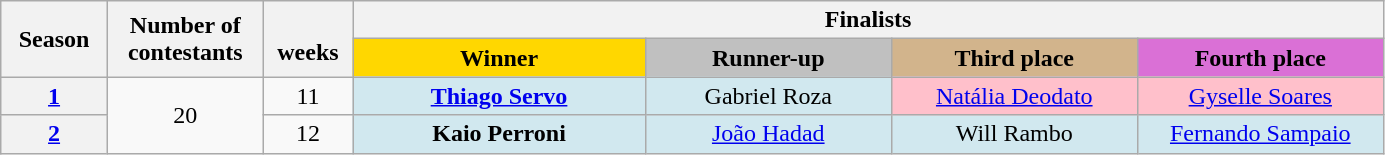<table class="wikitable" style="text-align:center; width:73%;">
<tr>
<th rowspan=2 width=50>Season</th>
<th rowspan=2 width=15>Number of<br>contestants</th>
<th rowspan=2 width=15><br>weeks</th>
<th colspan=4>Finalists</th>
</tr>
<tr>
<td width=125 bgcolor="FFD700"><strong>Winner</strong></td>
<td width=125 bgcolor="C0C0C0"><strong>Runner-up</strong></td>
<td width=125 bgcolor="D2B48C"><strong>Third place</strong></td>
<td width=125 bgcolor=orchid><strong>Fourth place</strong></td>
</tr>
<tr>
<th><a href='#'>1</a></th>
<td rowspan="2">20</td>
<td>11</td>
<td width="150" bgcolor="d1e8ef"><strong><a href='#'>Thiago Servo</a></strong></td>
<td bgcolor="d1e8ef">Gabriel Roza</td>
<td style="background:pink;"><a href='#'>Natália Deodato</a></td>
<td style="background:pink;"><a href='#'>Gyselle Soares</a></td>
</tr>
<tr>
<th><a href='#'>2</a></th>
<td>12</td>
<td width="150" bgcolor="d1e8ef"><strong>Kaio Perroni</strong></td>
<td bgcolor="d1e8ef"><a href='#'>João Hadad</a></td>
<td bgcolor="d1e8ef">Will Rambo</td>
<td bgcolor="d1e8ef"><a href='#'>Fernando Sampaio</a></td>
</tr>
</table>
